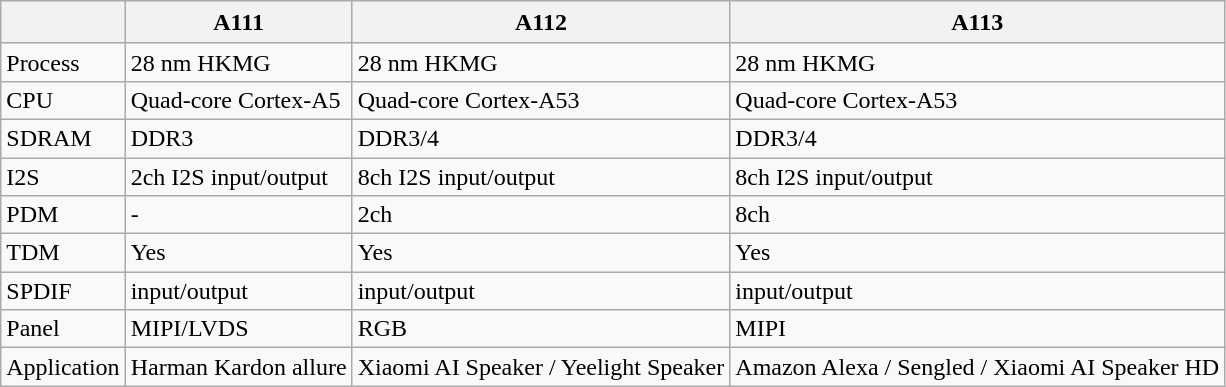<table class="wikitable sticky-header">
<tr>
<th>　</th>
<th>A111</th>
<th>A112</th>
<th>A113</th>
</tr>
<tr>
<td>Process</td>
<td>28 nm HKMG</td>
<td>28 nm HKMG</td>
<td>28 nm HKMG</td>
</tr>
<tr>
<td>CPU</td>
<td>Quad-core Cortex-A5</td>
<td>Quad-core Cortex-A53</td>
<td>Quad-core Cortex-A53</td>
</tr>
<tr>
<td>SDRAM</td>
<td>DDR3</td>
<td>DDR3/4</td>
<td>DDR3/4</td>
</tr>
<tr>
<td>I2S</td>
<td>2ch I2S input/output</td>
<td>8ch I2S input/output</td>
<td>8ch I2S input/output</td>
</tr>
<tr>
<td>PDM</td>
<td>-</td>
<td>2ch</td>
<td>8ch</td>
</tr>
<tr>
<td>TDM</td>
<td>Yes</td>
<td>Yes</td>
<td>Yes</td>
</tr>
<tr>
<td>SPDIF</td>
<td>input/output</td>
<td>input/output</td>
<td>input/output</td>
</tr>
<tr>
<td>Panel</td>
<td>MIPI/LVDS</td>
<td>RGB</td>
<td>MIPI</td>
</tr>
<tr>
<td>Application</td>
<td>Harman Kardon allure</td>
<td>Xiaomi AI Speaker / Yeelight Speaker</td>
<td>Amazon Alexa / Sengled / Xiaomi AI Speaker HD</td>
</tr>
</table>
